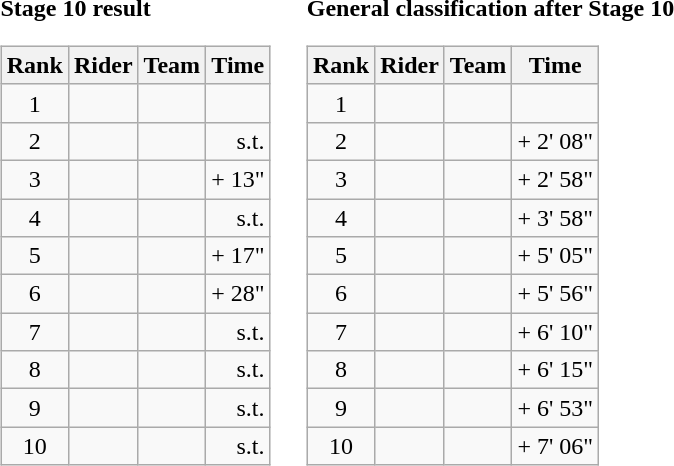<table>
<tr>
<td><strong>Stage 10 result</strong><br><table class="wikitable">
<tr>
<th scope="col">Rank</th>
<th scope="col">Rider</th>
<th scope="col">Team</th>
<th scope="col">Time</th>
</tr>
<tr>
<td style="text-align:center;">1</td>
<td></td>
<td></td>
<td style="text-align:right;"></td>
</tr>
<tr>
<td style="text-align:center;">2</td>
<td></td>
<td></td>
<td style="text-align:right;">s.t.</td>
</tr>
<tr>
<td style="text-align:center;">3</td>
<td></td>
<td></td>
<td style="text-align:right;">+ 13"</td>
</tr>
<tr>
<td style="text-align:center;">4</td>
<td></td>
<td></td>
<td style="text-align:right;">s.t.</td>
</tr>
<tr>
<td style="text-align:center;">5</td>
<td></td>
<td></td>
<td style="text-align:right;">+ 17"</td>
</tr>
<tr>
<td style="text-align:center;">6</td>
<td></td>
<td></td>
<td style="text-align:right;">+ 28"</td>
</tr>
<tr>
<td style="text-align:center;">7</td>
<td></td>
<td></td>
<td style="text-align:right;">s.t.</td>
</tr>
<tr>
<td style="text-align:center;">8</td>
<td></td>
<td></td>
<td style="text-align:right;">s.t.</td>
</tr>
<tr>
<td style="text-align:center;">9</td>
<td></td>
<td></td>
<td style="text-align:right;">s.t.</td>
</tr>
<tr>
<td style="text-align:center;">10</td>
<td></td>
<td></td>
<td style="text-align:right;">s.t.</td>
</tr>
</table>
</td>
<td></td>
<td><strong>General classification after Stage 10</strong><br><table class="wikitable">
<tr>
<th scope="col">Rank</th>
<th scope="col">Rider</th>
<th scope="col">Team</th>
<th scope="col">Time</th>
</tr>
<tr>
<td style="text-align:center;">1</td>
<td></td>
<td></td>
<td style="text-align:right;"></td>
</tr>
<tr>
<td style="text-align:center;">2</td>
<td></td>
<td></td>
<td style="text-align:right;">+ 2' 08"</td>
</tr>
<tr>
<td style="text-align:center;">3</td>
<td></td>
<td></td>
<td style="text-align:right;">+ 2' 58"</td>
</tr>
<tr>
<td style="text-align:center;">4</td>
<td></td>
<td></td>
<td style="text-align:right;">+ 3' 58"</td>
</tr>
<tr>
<td style="text-align:center;">5</td>
<td></td>
<td></td>
<td style="text-align:right;">+ 5' 05"</td>
</tr>
<tr>
<td style="text-align:center;">6</td>
<td></td>
<td></td>
<td style="text-align:right;">+ 5' 56"</td>
</tr>
<tr>
<td style="text-align:center;">7</td>
<td></td>
<td></td>
<td style="text-align:right;">+ 6' 10"</td>
</tr>
<tr>
<td style="text-align:center;">8</td>
<td></td>
<td></td>
<td style="text-align:right;">+ 6' 15"</td>
</tr>
<tr>
<td style="text-align:center;">9</td>
<td></td>
<td></td>
<td style="text-align:right;">+ 6' 53"</td>
</tr>
<tr>
<td style="text-align:center;">10</td>
<td></td>
<td></td>
<td style="text-align:right;">+ 7' 06"</td>
</tr>
</table>
</td>
</tr>
</table>
